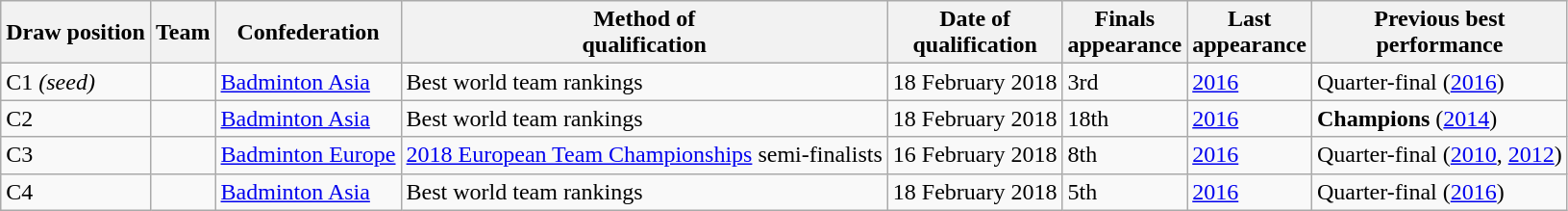<table class="wikitable sortable">
<tr>
<th>Draw position</th>
<th>Team</th>
<th>Confederation</th>
<th>Method of<br>qualification</th>
<th>Date of<br>qualification</th>
<th>Finals<br>appearance</th>
<th>Last<br>appearance</th>
<th>Previous best<br>performance</th>
</tr>
<tr>
<td>C1 <em>(seed)</em></td>
<td style=white-space:nowrap></td>
<td><a href='#'>Badminton Asia</a></td>
<td>Best world team rankings</td>
<td>18 February 2018</td>
<td>3rd</td>
<td><a href='#'>2016</a></td>
<td>Quarter-final (<a href='#'>2016</a>)</td>
</tr>
<tr>
<td>C2</td>
<td style=white-space:nowrap></td>
<td><a href='#'>Badminton Asia</a></td>
<td>Best world team rankings</td>
<td>18 February 2018</td>
<td>18th</td>
<td><a href='#'>2016</a></td>
<td><strong>Champions</strong> (<a href='#'>2014</a>)</td>
</tr>
<tr>
<td>C3</td>
<td style=white-space:nowrap></td>
<td><a href='#'>Badminton Europe</a></td>
<td><a href='#'>2018 European Team Championships</a> semi-finalists</td>
<td>16 February 2018</td>
<td>8th</td>
<td><a href='#'>2016</a></td>
<td>Quarter-final (<a href='#'>2010</a>, <a href='#'>2012</a>)</td>
</tr>
<tr>
<td>C4</td>
<td style=white-space:nowrap></td>
<td><a href='#'>Badminton Asia</a></td>
<td>Best world team rankings</td>
<td>18 February 2018</td>
<td>5th</td>
<td><a href='#'>2016</a></td>
<td>Quarter-final (<a href='#'>2016</a>)</td>
</tr>
</table>
